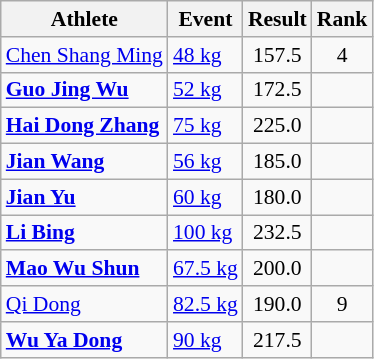<table class=wikitable style="font-size:90%">
<tr>
<th>Athlete</th>
<th>Event</th>
<th>Result</th>
<th>Rank</th>
</tr>
<tr>
<td><a href='#'>Chen Shang Ming</a></td>
<td><a href='#'>48 kg</a></td>
<td style="text-align:center;">157.5</td>
<td style="text-align:center;">4</td>
</tr>
<tr>
<td><strong><a href='#'>Guo Jing Wu</a></strong></td>
<td><a href='#'>52 kg</a></td>
<td style="text-align:center;">172.5</td>
<td style="text-align:center;"></td>
</tr>
<tr>
<td><strong><a href='#'>Hai Dong Zhang</a></strong></td>
<td><a href='#'>75 kg</a></td>
<td style="text-align:center;">225.0</td>
<td style="text-align:center;"></td>
</tr>
<tr>
<td><strong><a href='#'>Jian Wang</a></strong></td>
<td><a href='#'>56 kg</a></td>
<td style="text-align:center;">185.0</td>
<td style="text-align:center;"></td>
</tr>
<tr>
<td><strong><a href='#'>Jian Yu</a></strong></td>
<td><a href='#'>60 kg</a></td>
<td style="text-align:center;">180.0</td>
<td style="text-align:center;"></td>
</tr>
<tr>
<td><strong><a href='#'>Li Bing</a></strong></td>
<td><a href='#'>100 kg</a></td>
<td style="text-align:center;">232.5</td>
<td style="text-align:center;"></td>
</tr>
<tr>
<td><strong><a href='#'>Mao Wu Shun</a></strong></td>
<td><a href='#'>67.5 kg</a></td>
<td style="text-align:center;">200.0</td>
<td style="text-align:center;"></td>
</tr>
<tr>
<td><a href='#'>Qi Dong</a></td>
<td><a href='#'>82.5 kg</a></td>
<td style="text-align:center;">190.0</td>
<td style="text-align:center;">9</td>
</tr>
<tr>
<td><strong><a href='#'>Wu Ya Dong</a></strong></td>
<td><a href='#'>90 kg</a></td>
<td style="text-align:center;">217.5</td>
<td style="text-align:center;"></td>
</tr>
</table>
